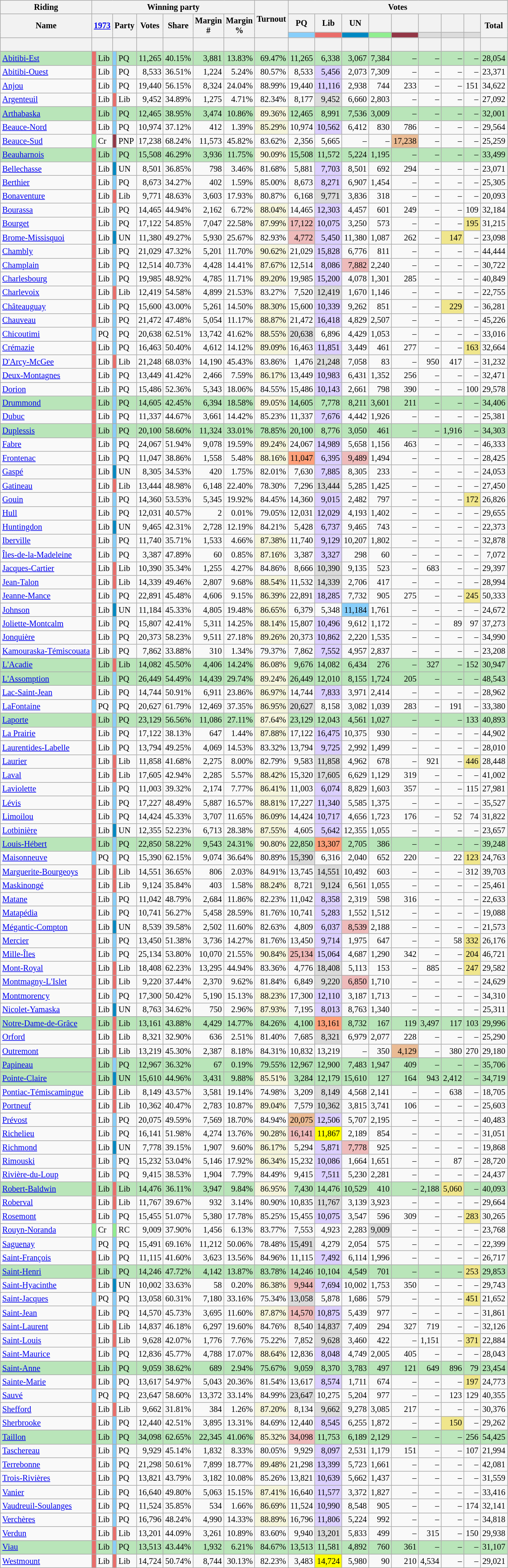<table class="wikitable sortable mw-collapsible" style="text-align:right; font-size:85%">
<tr>
<th scope="col">Riding</th>
<th scope="col" colspan="8">Winning party</th>
<th rowspan="3" scope="col">Turnout<br></th>
<th scope="col" colspan="9">Votes</th>
</tr>
<tr>
<th rowspan="2" scope="col">Name</th>
<th colspan="2" rowspan="2" scope="col"><strong><a href='#'>1973</a></strong></th>
<th colspan="2" rowspan="2" scope="col">Party</th>
<th rowspan="2" scope="col">Votes</th>
<th rowspan="2" scope="col">Share</th>
<th rowspan="2" scope="col">Margin<br>#</th>
<th rowspan="2" scope="col">Margin<br>%</th>
<th scope="col">PQ</th>
<th scope="col">Lib</th>
<th scope="col">UN</th>
<th scope="col"></th>
<th scope="col"></th>
<th scope="col"></th>
<th scope="col"></th>
<th scope="col"></th>
<th rowspan="2" scope="col">Total</th>
</tr>
<tr>
<th scope="col" style="background-color:#87CEFA;"></th>
<th scope="col" style="background-color:#EA6D6A;"></th>
<th scope="col" style="background-color:#0088C2;"></th>
<th scope="col" style="background-color:#90EE90;"></th>
<th scope="col" style="background-color:#923746;"></th>
<th scope="col" style="background-color:#DCDCDC;"></th>
<th scope="col" style="background-color:#DCDCDC;"></th>
<th scope="col" style="background-color:#DCDCDC;"></th>
</tr>
<tr>
<th> </th>
<th colspan="2"></th>
<th colspan="2"></th>
<th></th>
<th></th>
<th></th>
<th></th>
<th></th>
<th></th>
<th></th>
<th></th>
<th></th>
<th></th>
<th></th>
<th></th>
<th></th>
<th></th>
</tr>
<tr style="background-color:#B9E5B9;">
<td style="text-align:left"><a href='#'>Abitibi-Est</a></td>
<td style="background-color:#EA6D6A;"></td>
<td style="text-align:left;">Lib</td>
<td style="background-color:#87CEFA;"></td>
<td style="text-align:left;">PQ</td>
<td>11,265</td>
<td>40.15%</td>
<td>3,881</td>
<td>13.83%</td>
<td>69.47%</td>
<td>11,265</td>
<td>6,338</td>
<td>3,067</td>
<td>7,384</td>
<td>–</td>
<td>–</td>
<td>–</td>
<td>–</td>
<td>28,054</td>
</tr>
<tr>
<td style="text-align:left"><a href='#'>Abitibi-Ouest</a></td>
<td style="background-color:#EA6D6A;"></td>
<td style="text-align:left;">Lib</td>
<td style="background-color:#87CEFA;"></td>
<td style="text-align:left;">PQ</td>
<td>8,533</td>
<td>36.51%</td>
<td>1,224</td>
<td>5.24%</td>
<td>80.57%</td>
<td>8,533</td>
<td style="background-color:#DCD0FF;">5,456</td>
<td>2,073</td>
<td>7,309</td>
<td>–</td>
<td>–</td>
<td>–</td>
<td>–</td>
<td>23,371</td>
</tr>
<tr>
<td style="text-align:left"><a href='#'>Anjou</a></td>
<td style="background-color:#EA6D6A;"></td>
<td style="text-align:left;">Lib</td>
<td style="background-color:#87CEFA;"></td>
<td style="text-align:left;">PQ</td>
<td>19,440</td>
<td>56.15%</td>
<td>8,324</td>
<td>24.04%</td>
<td>88.99%</td>
<td>19,440</td>
<td style="background-color:#DCD0FF;">11,116</td>
<td>2,938</td>
<td>744</td>
<td>233</td>
<td>–</td>
<td>–</td>
<td>151</td>
<td>34,622</td>
</tr>
<tr>
<td style="text-align:left"><a href='#'>Argenteuil</a></td>
<td style="background-color:#EA6D6A;"></td>
<td style="text-align:left;">Lib</td>
<td style="background-color:#EA6D6A;"></td>
<td style="text-align:left;">Lib</td>
<td>9,452</td>
<td>34.89%</td>
<td>1,275</td>
<td>4.71%</td>
<td>82.34%</td>
<td>8,177</td>
<td style="background-color:#DCDCDC;">9,452</td>
<td>6,660</td>
<td>2,803</td>
<td>–</td>
<td>–</td>
<td>–</td>
<td>–</td>
<td>27,092</td>
</tr>
<tr style="background-color:#B9E5B9;">
<td style="text-align:left"><a href='#'>Arthabaska</a></td>
<td style="background-color:#EA6D6A;"></td>
<td style="text-align:left;">Lib</td>
<td style="background-color:#87CEFA;"></td>
<td style="text-align:left;">PQ</td>
<td>12,465</td>
<td>38.95%</td>
<td>3,474</td>
<td>10.86%</td>
<td style="background-color:#F5F5DC;">89.36%</td>
<td>12,465</td>
<td>8,991</td>
<td>7,536</td>
<td>3,009</td>
<td>–</td>
<td>–</td>
<td>–</td>
<td>–</td>
<td>32,001</td>
</tr>
<tr>
<td style="text-align:left"><a href='#'>Beauce-Nord</a></td>
<td style="background-color:#EA6D6A;"></td>
<td style="text-align:left;">Lib</td>
<td style="background-color:#87CEFA;"></td>
<td style="text-align:left;">PQ</td>
<td>10,974</td>
<td>37.12%</td>
<td>412</td>
<td>1.39%</td>
<td style="background-color:#F5F5DC;">85.29%</td>
<td>10,974</td>
<td style="background-color:#DCD0FF;">10,562</td>
<td>6,412</td>
<td>830</td>
<td>786</td>
<td>–</td>
<td>–</td>
<td>–</td>
<td>29,564</td>
</tr>
<tr>
<td style="text-align:left"><a href='#'>Beauce-Sud</a></td>
<td style="background-color:#90EE90;"></td>
<td style="text-align:left;">Cr</td>
<td style="background-color:#923746;"></td>
<td style="text-align:left;">PNP</td>
<td>17,238</td>
<td>68.24%</td>
<td>11,573</td>
<td>45.82%</td>
<td>83.62%</td>
<td>2,356</td>
<td>5,665</td>
<td>–</td>
<td>–</td>
<td style="background-color:#EABB94;">17,238</td>
<td>–</td>
<td>–</td>
<td>–</td>
<td>25,259</td>
</tr>
<tr style="background-color:#B9E5B9;">
<td style="text-align:left"><a href='#'>Beauharnois</a></td>
<td style="background-color:#EA6D6A;"></td>
<td style="text-align:left;">Lib</td>
<td style="background-color:#87CEFA;"></td>
<td style="text-align:left;">PQ</td>
<td>15,508</td>
<td>46.29%</td>
<td>3,936</td>
<td>11.75%</td>
<td style="background-color:#F5F5DC;">90.09%</td>
<td>15,508</td>
<td>11,572</td>
<td>5,224</td>
<td>1,195</td>
<td>–</td>
<td>–</td>
<td>–</td>
<td>–</td>
<td>33,499</td>
</tr>
<tr>
<td style="text-align:left"><a href='#'>Bellechasse</a></td>
<td style="background-color:#EA6D6A;"></td>
<td style="text-align:left;">Lib</td>
<td style="background-color:#0088C2;"></td>
<td style="text-align:left;">UN</td>
<td>8,501</td>
<td>36.85%</td>
<td>798</td>
<td>3.46%</td>
<td>81.68%</td>
<td>5,881</td>
<td style="background-color:#DCD0FF;">7,703</td>
<td>8,501</td>
<td>692</td>
<td>294</td>
<td>–</td>
<td>–</td>
<td>–</td>
<td>23,071</td>
</tr>
<tr>
<td style="text-align:left"><a href='#'>Berthier</a></td>
<td style="background-color:#EA6D6A;"></td>
<td style="text-align:left;">Lib</td>
<td style="background-color:#87CEFA;"></td>
<td style="text-align:left;">PQ</td>
<td>8,673</td>
<td>34.27%</td>
<td>402</td>
<td>1.59%</td>
<td>85.00%</td>
<td>8,673</td>
<td style="background-color:#DCD0FF;">8,271</td>
<td>6,907</td>
<td>1,454</td>
<td>–</td>
<td>–</td>
<td>–</td>
<td>–</td>
<td>25,305</td>
</tr>
<tr>
<td style="text-align:left"><a href='#'>Bonaventure</a></td>
<td style="background-color:#EA6D6A;"></td>
<td style="text-align:left;">Lib</td>
<td style="background-color:#EA6D6A;"></td>
<td style="text-align:left;">Lib</td>
<td>9,771</td>
<td>48.63%</td>
<td>3,603</td>
<td>17.93%</td>
<td>80.87%</td>
<td>6,168</td>
<td style="background-color:#DCDCDC;">9,771</td>
<td>3,836</td>
<td>318</td>
<td>–</td>
<td>–</td>
<td>–</td>
<td>–</td>
<td>20,093</td>
</tr>
<tr>
<td style="text-align:left"><a href='#'>Bourassa</a></td>
<td style="background-color:#EA6D6A;"></td>
<td style="text-align:left;">Lib</td>
<td style="background-color:#87CEFA;"></td>
<td style="text-align:left;">PQ</td>
<td>14,465</td>
<td>44.94%</td>
<td>2,162</td>
<td>6.72%</td>
<td style="background-color:#F5F5DC;">88.04%</td>
<td>14,465</td>
<td style="background-color:#DCD0FF;">12,303</td>
<td>4,457</td>
<td>601</td>
<td>249</td>
<td>–</td>
<td>–</td>
<td>109</td>
<td>32,184</td>
</tr>
<tr>
<td style="text-align:left"><a href='#'>Bourget</a></td>
<td style="background-color:#EA6D6A;"></td>
<td style="text-align:left;">Lib</td>
<td style="background-color:#87CEFA;"></td>
<td style="text-align:left;">PQ</td>
<td>17,122</td>
<td>54.85%</td>
<td>7,047</td>
<td>22.58%</td>
<td style="background-color:#F5F5DC;">87.99%</td>
<td style="background-color:#EEBBBB;">17,122</td>
<td style="background-color:#DCD0FF;">10,075</td>
<td>3,250</td>
<td>573</td>
<td>–</td>
<td>–</td>
<td>–</td>
<td style="background-color:#F0E68C;">195</td>
<td>31,215</td>
</tr>
<tr>
<td style="text-align:left"><a href='#'>Brome-Missisquoi</a></td>
<td style="background-color:#EA6D6A;"></td>
<td style="text-align:left;">Lib</td>
<td style="background-color:#0088C2;"></td>
<td style="text-align:left;">UN</td>
<td>11,380</td>
<td>49.27%</td>
<td>5,930</td>
<td>25.67%</td>
<td>82.93%</td>
<td style="background-color:#EEBBBB;">4,772</td>
<td style="background-color:#DCD0FF;">5,450</td>
<td>11,380</td>
<td>1,087</td>
<td>262</td>
<td>–</td>
<td style="background-color:#F0E68C;">147</td>
<td>–</td>
<td>23,098</td>
</tr>
<tr>
<td style="text-align:left"><a href='#'>Chambly</a></td>
<td style="background-color:#EA6D6A;"></td>
<td style="text-align:left;">Lib</td>
<td style="background-color:#87CEFA;"></td>
<td style="text-align:left;">PQ</td>
<td>21,029</td>
<td>47.32%</td>
<td>5,201</td>
<td>11.70%</td>
<td style="background-color:#F5F5DC;">90.62%</td>
<td>21,029</td>
<td style="background-color:#DCD0FF;">15,828</td>
<td>6,776</td>
<td>811</td>
<td>–</td>
<td>–</td>
<td>–</td>
<td>–</td>
<td>44,444</td>
</tr>
<tr>
<td style="text-align:left"><a href='#'>Champlain</a></td>
<td style="background-color:#EA6D6A;"></td>
<td style="text-align:left;">Lib</td>
<td style="background-color:#87CEFA;"></td>
<td style="text-align:left;">PQ</td>
<td>12,514</td>
<td>40.73%</td>
<td>4,428</td>
<td>14.41%</td>
<td style="background-color:#F5F5DC;">87.67%</td>
<td>12,514</td>
<td style="background-color:#DCD0FF;">8,086</td>
<td style="background-color:#EEBBBB;">7,882</td>
<td>2,240</td>
<td>–</td>
<td>–</td>
<td>–</td>
<td>–</td>
<td>30,722</td>
</tr>
<tr>
<td style="text-align:left"><a href='#'>Charlesbourg</a></td>
<td style="background-color:#EA6D6A;"></td>
<td style="text-align:left;">Lib</td>
<td style="background-color:#87CEFA;"></td>
<td style="text-align:left;">PQ</td>
<td>19,985</td>
<td>48.92%</td>
<td>4,785</td>
<td>11.71%</td>
<td style="background-color:#F5F5DC;">89.20%</td>
<td>19,985</td>
<td style="background-color:#DCD0FF;">15,200</td>
<td>4,078</td>
<td>1,301</td>
<td>285</td>
<td>–</td>
<td>–</td>
<td>–</td>
<td>40,849</td>
</tr>
<tr>
<td style="text-align:left"><a href='#'>Charlevoix</a></td>
<td style="background-color:#EA6D6A;"></td>
<td style="text-align:left;">Lib</td>
<td style="background-color:#EA6D6A;"></td>
<td style="text-align:left;">Lib</td>
<td>12,419</td>
<td>54.58%</td>
<td>4,899</td>
<td>21.53%</td>
<td>83.27%</td>
<td>7,520</td>
<td style="background-color:#DCDCDC;">12,419</td>
<td>1,670</td>
<td>1,146</td>
<td>–</td>
<td>–</td>
<td>–</td>
<td>–</td>
<td>22,755</td>
</tr>
<tr>
<td style="text-align:left"><a href='#'>Châteauguay</a></td>
<td style="background-color:#EA6D6A;"></td>
<td style="text-align:left;">Lib</td>
<td style="background-color:#87CEFA;"></td>
<td style="text-align:left;">PQ</td>
<td>15,600</td>
<td>43.00%</td>
<td>5,261</td>
<td>14.50%</td>
<td style="background-color:#F5F5DC;">88.30%</td>
<td>15,600</td>
<td style="background-color:#DCD0FF;">10,339</td>
<td>9,262</td>
<td>851</td>
<td>–</td>
<td>–</td>
<td style="background-color:#F0E68C;">229</td>
<td>–</td>
<td>36,281</td>
</tr>
<tr>
<td style="text-align:left"><a href='#'>Chauveau</a></td>
<td style="background-color:#EA6D6A;"></td>
<td style="text-align:left;">Lib</td>
<td style="background-color:#87CEFA;"></td>
<td style="text-align:left;">PQ</td>
<td>21,472</td>
<td>47.48%</td>
<td>5,054</td>
<td>11.17%</td>
<td style="background-color:#F5F5DC;">88.87%</td>
<td>21,472</td>
<td style="background-color:#DCD0FF;">16,418</td>
<td>4,829</td>
<td>2,507</td>
<td>–</td>
<td>–</td>
<td>–</td>
<td>–</td>
<td>45,226</td>
</tr>
<tr>
<td style="text-align:left"><a href='#'>Chicoutimi</a></td>
<td style="background-color:#87CEFA;"></td>
<td style="text-align:left;">PQ</td>
<td style="background-color:#87CEFA;"></td>
<td style="text-align:left;">PQ</td>
<td>20,638</td>
<td>62.51%</td>
<td>13,742</td>
<td>41.62%</td>
<td style="background-color:#F5F5DC;">88.55%</td>
<td style="background-color:#DCDCDC;">20,638</td>
<td>6,896</td>
<td>4,429</td>
<td>1,053</td>
<td>–</td>
<td>–</td>
<td>–</td>
<td>–</td>
<td>33,016</td>
</tr>
<tr>
<td style="text-align:left"><a href='#'>Crémazie</a></td>
<td style="background-color:#EA6D6A;"></td>
<td style="text-align:left;">Lib</td>
<td style="background-color:#87CEFA;"></td>
<td style="text-align:left;">PQ</td>
<td>16,463</td>
<td>50.40%</td>
<td>4,612</td>
<td>14.12%</td>
<td style="background-color:#F5F5DC;">89.09%</td>
<td>16,463</td>
<td style="background-color:#DCD0FF;">11,851</td>
<td>3,449</td>
<td>461</td>
<td>277</td>
<td>–</td>
<td>–</td>
<td style="background-color:#F0E68C;">163</td>
<td>32,664</td>
</tr>
<tr>
<td style="text-align:left"><a href='#'>D'Arcy-McGee</a></td>
<td style="background-color:#EA6D6A;"></td>
<td style="text-align:left;">Lib</td>
<td style="background-color:#EA6D6A;"></td>
<td style="text-align:left;">Lib</td>
<td>21,248</td>
<td>68.03%</td>
<td>14,190</td>
<td>45.43%</td>
<td>83.86%</td>
<td>1,476</td>
<td style="background-color:#DCDCDC;">21,248</td>
<td>7,058</td>
<td>83</td>
<td>–</td>
<td>950</td>
<td>417</td>
<td>–</td>
<td>31,232</td>
</tr>
<tr>
<td style="text-align:left"><a href='#'>Deux-Montagnes</a></td>
<td style="background-color:#EA6D6A;"></td>
<td style="text-align:left;">Lib</td>
<td style="background-color:#87CEFA;"></td>
<td style="text-align:left;">PQ</td>
<td>13,449</td>
<td>41.42%</td>
<td>2,466</td>
<td>7.59%</td>
<td style="background-color:#F5F5DC;">86.17%</td>
<td>13,449</td>
<td style="background-color:#DCD0FF;">10,983</td>
<td>6,431</td>
<td>1,352</td>
<td>256</td>
<td>–</td>
<td>–</td>
<td>–</td>
<td>32,471</td>
</tr>
<tr>
<td style="text-align:left"><a href='#'>Dorion</a></td>
<td style="background-color:#EA6D6A;"></td>
<td style="text-align:left;">Lib</td>
<td style="background-color:#87CEFA;"></td>
<td style="text-align:left;">PQ</td>
<td>15,486</td>
<td>52.36%</td>
<td>5,343</td>
<td>18.06%</td>
<td>84.55%</td>
<td>15,486</td>
<td style="background-color:#DCD0FF;">10,143</td>
<td>2,661</td>
<td>798</td>
<td>390</td>
<td>–</td>
<td>–</td>
<td>100</td>
<td>29,578</td>
</tr>
<tr style="background-color:#B9E5B9;">
<td style="text-align:left"><a href='#'>Drummond</a></td>
<td style="background-color:#EA6D6A;"></td>
<td style="text-align:left;">Lib</td>
<td style="background-color:#87CEFA;"></td>
<td style="text-align:left;">PQ</td>
<td>14,605</td>
<td>42.45%</td>
<td>6,394</td>
<td>18.58%</td>
<td style="background-color:#F5F5DC;">89.05%</td>
<td>14,605</td>
<td>7,778</td>
<td>8,211</td>
<td>3,601</td>
<td>211</td>
<td>–</td>
<td>–</td>
<td>–</td>
<td>34,406</td>
</tr>
<tr>
<td style="text-align:left"><a href='#'>Dubuc</a></td>
<td style="background-color:#EA6D6A;"></td>
<td style="text-align:left;">Lib</td>
<td style="background-color:#87CEFA;"></td>
<td style="text-align:left;">PQ</td>
<td>11,337</td>
<td>44.67%</td>
<td>3,661</td>
<td>14.42%</td>
<td>85.23%</td>
<td>11,337</td>
<td style="background-color:#DCD0FF;">7,676</td>
<td>4,442</td>
<td>1,926</td>
<td>–</td>
<td>–</td>
<td>–</td>
<td>–</td>
<td>25,381</td>
</tr>
<tr style="background-color:#B9E5B9;">
<td style="text-align:left"><a href='#'>Duplessis</a></td>
<td style="background-color:#EA6D6A;"></td>
<td style="text-align:left;">Lib</td>
<td style="background-color:#87CEFA;"></td>
<td style="text-align:left;">PQ</td>
<td>20,100</td>
<td>58.60%</td>
<td>11,324</td>
<td>33.01%</td>
<td>78.85%</td>
<td>20,100</td>
<td>8,776</td>
<td>3,050</td>
<td>461</td>
<td>–</td>
<td>–</td>
<td>1,916</td>
<td>–</td>
<td>34,303</td>
</tr>
<tr>
<td style="text-align:left"><a href='#'>Fabre</a></td>
<td style="background-color:#EA6D6A;"></td>
<td style="text-align:left;">Lib</td>
<td style="background-color:#87CEFA;"></td>
<td style="text-align:left;">PQ</td>
<td>24,067</td>
<td>51.94%</td>
<td>9,078</td>
<td>19.59%</td>
<td style="background-color:#F5F5DC;">89.24%</td>
<td>24,067</td>
<td style="background-color:#DCD0FF;">14,989</td>
<td>5,658</td>
<td>1,156</td>
<td>463</td>
<td>–</td>
<td>–</td>
<td>–</td>
<td>46,333</td>
</tr>
<tr>
<td style="text-align:left"><a href='#'>Frontenac</a></td>
<td style="background-color:#EA6D6A;"></td>
<td style="text-align:left;">Lib</td>
<td style="background-color:#87CEFA;"></td>
<td style="text-align:left;">PQ</td>
<td>11,047</td>
<td>38.86%</td>
<td>1,558</td>
<td>5.48%</td>
<td style="background-color:#F5F5DC;">88.16%</td>
<td style="background-color:#FFA07A;">11,047</td>
<td style="background-color:#DCD0FF;">6,395</td>
<td style="background-color:#EEBBBB;">9,489</td>
<td>1,494</td>
<td>–</td>
<td>–</td>
<td>–</td>
<td>–</td>
<td>28,425</td>
</tr>
<tr>
<td style="text-align:left"><a href='#'>Gaspé</a></td>
<td style="background-color:#EA6D6A;"></td>
<td style="text-align:left;">Lib</td>
<td style="background-color:#0088C2;"></td>
<td style="text-align:left;">UN</td>
<td>8,305</td>
<td>34.53%</td>
<td>420</td>
<td>1.75%</td>
<td>82.01%</td>
<td>7,630</td>
<td style="background-color:#DCD0FF;">7,885</td>
<td>8,305</td>
<td>233</td>
<td>–</td>
<td>–</td>
<td>–</td>
<td>–</td>
<td>24,053</td>
</tr>
<tr>
<td style="text-align:left"><a href='#'>Gatineau</a></td>
<td style="background-color:#EA6D6A;"></td>
<td style="text-align:left;">Lib</td>
<td style="background-color:#EA6D6A;"></td>
<td style="text-align:left;">Lib</td>
<td>13,444</td>
<td>48.98%</td>
<td>6,148</td>
<td>22.40%</td>
<td>78.30%</td>
<td>7,296</td>
<td style="background-color:#DCDCDC;">13,444</td>
<td>5,285</td>
<td>1,425</td>
<td>–</td>
<td>–</td>
<td>–</td>
<td>–</td>
<td>27,450</td>
</tr>
<tr>
<td style="text-align:left"><a href='#'>Gouin</a></td>
<td style="background-color:#EA6D6A;"></td>
<td style="text-align:left;">Lib</td>
<td style="background-color:#87CEFA;"></td>
<td style="text-align:left;">PQ</td>
<td>14,360</td>
<td>53.53%</td>
<td>5,345</td>
<td>19.92%</td>
<td>84.45%</td>
<td>14,360</td>
<td style="background-color:#DCD0FF;">9,015</td>
<td>2,482</td>
<td>797</td>
<td>–</td>
<td>–</td>
<td>–</td>
<td style="background-color:#F0E68C;">172</td>
<td>26,826</td>
</tr>
<tr>
<td style="text-align:left"><a href='#'>Hull</a></td>
<td style="background-color:#EA6D6A;"></td>
<td style="text-align:left;">Lib</td>
<td style="background-color:#87CEFA;"></td>
<td style="text-align:left;">PQ</td>
<td>12,031</td>
<td>40.57%</td>
<td>2</td>
<td>0.01%</td>
<td>79.05%</td>
<td>12,031</td>
<td style="background-color:#DCD0FF;">12,029</td>
<td>4,193</td>
<td>1,402</td>
<td>–</td>
<td>–</td>
<td>–</td>
<td>–</td>
<td>29,655</td>
</tr>
<tr>
<td style="text-align:left"><a href='#'>Huntingdon</a></td>
<td style="background-color:#EA6D6A;"></td>
<td style="text-align:left;">Lib</td>
<td style="background-color:#0088C2;"></td>
<td style="text-align:left;">UN</td>
<td>9,465</td>
<td>42.31%</td>
<td>2,728</td>
<td>12.19%</td>
<td>84.21%</td>
<td>5,428</td>
<td style="background-color:#DCD0FF;">6,737</td>
<td>9,465</td>
<td>743</td>
<td>–</td>
<td>–</td>
<td>–</td>
<td>–</td>
<td>22,373</td>
</tr>
<tr>
<td style="text-align:left"><a href='#'>Iberville</a></td>
<td style="background-color:#EA6D6A;"></td>
<td style="text-align:left;">Lib</td>
<td style="background-color:#87CEFA;"></td>
<td style="text-align:left;">PQ</td>
<td>11,740</td>
<td>35.71%</td>
<td>1,533</td>
<td>4.66%</td>
<td style="background-color:#F5F5DC;">87.38%</td>
<td>11,740</td>
<td style="background-color:#DCD0FF;">9,129</td>
<td>10,207</td>
<td>1,802</td>
<td>–</td>
<td>–</td>
<td>–</td>
<td>–</td>
<td>32,878</td>
</tr>
<tr>
<td style="text-align:left"><a href='#'>Îles-de-la-Madeleine</a></td>
<td style="background-color:#EA6D6A;"></td>
<td style="text-align:left;">Lib</td>
<td style="background-color:#87CEFA;"></td>
<td style="text-align:left;">PQ</td>
<td>3,387</td>
<td>47.89%</td>
<td>60</td>
<td>0.85%</td>
<td style="background-color:#F5F5DC;">87.16%</td>
<td>3,387</td>
<td style="background-color:#DCD0FF;">3,327</td>
<td>298</td>
<td>60</td>
<td>–</td>
<td>–</td>
<td>–</td>
<td>–</td>
<td>7,072</td>
</tr>
<tr>
<td style="text-align:left"><a href='#'>Jacques-Cartier</a></td>
<td style="background-color:#EA6D6A;"></td>
<td style="text-align:left;">Lib</td>
<td style="background-color:#EA6D6A;"></td>
<td style="text-align:left;">Lib</td>
<td>10,390</td>
<td>35.34%</td>
<td>1,255</td>
<td>4.27%</td>
<td>84.86%</td>
<td>8,666</td>
<td style="background-color:#DCDCDC;">10,390</td>
<td>9,135</td>
<td>523</td>
<td>–</td>
<td>683</td>
<td>–</td>
<td>–</td>
<td>29,397</td>
</tr>
<tr>
<td style="text-align:left"><a href='#'>Jean-Talon</a></td>
<td style="background-color:#EA6D6A;"></td>
<td style="text-align:left;">Lib</td>
<td style="background-color:#EA6D6A;"></td>
<td style="text-align:left;">Lib</td>
<td>14,339</td>
<td>49.46%</td>
<td>2,807</td>
<td>9.68%</td>
<td style="background-color:#F5F5DC;">88.54%</td>
<td>11,532</td>
<td style="background-color:#DCDCDC;">14,339</td>
<td>2,706</td>
<td>417</td>
<td>–</td>
<td>–</td>
<td>–</td>
<td>–</td>
<td>28,994</td>
</tr>
<tr>
<td style="text-align:left"><a href='#'>Jeanne-Mance</a></td>
<td style="background-color:#EA6D6A;"></td>
<td style="text-align:left;">Lib</td>
<td style="background-color:#87CEFA;"></td>
<td style="text-align:left;">PQ</td>
<td>22,891</td>
<td>45.48%</td>
<td>4,606</td>
<td>9.15%</td>
<td style="background-color:#F5F5DC;">86.39%</td>
<td>22,891</td>
<td style="background-color:#DCD0FF;">18,285</td>
<td>7,732</td>
<td>905</td>
<td>275</td>
<td>–</td>
<td>–</td>
<td style="background-color:#F0E68C;">245</td>
<td>50,333</td>
</tr>
<tr>
<td style="text-align:left"><a href='#'>Johnson</a></td>
<td style="background-color:#EA6D6A;"></td>
<td style="text-align:left;">Lib</td>
<td style="background-color:#0088C2;"></td>
<td style="text-align:left;">UN</td>
<td>11,184</td>
<td>45.33%</td>
<td>4,805</td>
<td>19.48%</td>
<td style="background-color:#F5F5DC;">86.65%</td>
<td>6,379</td>
<td>5,348</td>
<td style="background-color:#87CEFA;">11,184</td>
<td>1,761</td>
<td>–</td>
<td>–</td>
<td>–</td>
<td>–</td>
<td>24,672</td>
</tr>
<tr>
<td style="text-align:left"><a href='#'>Joliette-Montcalm</a></td>
<td style="background-color:#EA6D6A;"></td>
<td style="text-align:left;">Lib</td>
<td style="background-color:#87CEFA;"></td>
<td style="text-align:left;">PQ</td>
<td>15,807</td>
<td>42.41%</td>
<td>5,311</td>
<td>14.25%</td>
<td style="background-color:#F5F5DC;">88.14%</td>
<td>15,807</td>
<td style="background-color:#DCD0FF;">10,496</td>
<td>9,612</td>
<td>1,172</td>
<td>–</td>
<td>–</td>
<td>89</td>
<td>97</td>
<td>37,273</td>
</tr>
<tr>
<td style="text-align:left"><a href='#'>Jonquière</a></td>
<td style="background-color:#EA6D6A;"></td>
<td style="text-align:left;">Lib</td>
<td style="background-color:#87CEFA;"></td>
<td style="text-align:left;">PQ</td>
<td>20,373</td>
<td>58.23%</td>
<td>9,511</td>
<td>27.18%</td>
<td style="background-color:#F5F5DC;">89.26%</td>
<td>20,373</td>
<td style="background-color:#DCD0FF;">10,862</td>
<td>2,220</td>
<td>1,535</td>
<td>–</td>
<td>–</td>
<td>–</td>
<td>–</td>
<td>34,990</td>
</tr>
<tr>
<td style="text-align:left"><a href='#'>Kamouraska-Témiscouata</a></td>
<td style="background-color:#EA6D6A;"></td>
<td style="text-align:left;">Lib</td>
<td style="background-color:#87CEFA;"></td>
<td style="text-align:left;">PQ</td>
<td>7,862</td>
<td>33.88%</td>
<td>310</td>
<td>1.34%</td>
<td>79.37%</td>
<td>7,862</td>
<td style="background-color:#DCD0FF;">7,552</td>
<td>4,957</td>
<td>2,837</td>
<td>–</td>
<td>–</td>
<td>–</td>
<td>–</td>
<td>23,208</td>
</tr>
<tr style="background-color:#B9E5B9;">
<td style="text-align:left"><a href='#'>L'Acadie</a></td>
<td style="background-color:#EA6D6A;"></td>
<td style="text-align:left;">Lib</td>
<td style="background-color:#EA6D6A;"></td>
<td style="text-align:left;">Lib</td>
<td>14,082</td>
<td>45.50%</td>
<td>4,406</td>
<td>14.24%</td>
<td style="background-color:#F5F5DC;">86.08%</td>
<td>9,676</td>
<td>14,082</td>
<td>6,434</td>
<td>276</td>
<td>–</td>
<td>327</td>
<td>–</td>
<td>152</td>
<td>30,947</td>
</tr>
<tr style="background-color:#B9E5B9;">
<td style="text-align:left"><a href='#'>L'Assomption</a></td>
<td style="background-color:#EA6D6A;"></td>
<td style="text-align:left;">Lib</td>
<td style="background-color:#87CEFA;"></td>
<td style="text-align:left;">PQ</td>
<td>26,449</td>
<td>54.49%</td>
<td>14,439</td>
<td>29.74%</td>
<td style="background-color:#F5F5DC;">89.24%</td>
<td>26,449</td>
<td>12,010</td>
<td>8,155</td>
<td>1,724</td>
<td>205</td>
<td>–</td>
<td>–</td>
<td>–</td>
<td>48,543</td>
</tr>
<tr>
<td style="text-align:left"><a href='#'>Lac-Saint-Jean</a></td>
<td style="background-color:#EA6D6A;"></td>
<td style="text-align:left;">Lib</td>
<td style="background-color:#87CEFA;"></td>
<td style="text-align:left;">PQ</td>
<td>14,744</td>
<td>50.91%</td>
<td>6,911</td>
<td>23.86%</td>
<td style="background-color:#F5F5DC;">86.97%</td>
<td>14,744</td>
<td style="background-color:#DCD0FF;">7,833</td>
<td>3,971</td>
<td>2,414</td>
<td>–</td>
<td>–</td>
<td>–</td>
<td>–</td>
<td>28,962</td>
</tr>
<tr>
<td style="text-align:left"><a href='#'>LaFontaine</a></td>
<td style="background-color:#87CEFA;"></td>
<td style="text-align:left;">PQ</td>
<td style="background-color:#87CEFA;"></td>
<td style="text-align:left;">PQ</td>
<td>20,627</td>
<td>61.79%</td>
<td>12,469</td>
<td>37.35%</td>
<td style="background-color:#F5F5DC;">86.95%</td>
<td style="background-color:#DCDCDC;">20,627</td>
<td>8,158</td>
<td>3,082</td>
<td>1,039</td>
<td>283</td>
<td>–</td>
<td>191</td>
<td>–</td>
<td>33,380</td>
</tr>
<tr style="background-color:#B9E5B9;">
<td style="text-align:left"><a href='#'>Laporte</a></td>
<td style="background-color:#EA6D6A;"></td>
<td style="text-align:left;">Lib</td>
<td style="background-color:#87CEFA;"></td>
<td style="text-align:left;">PQ</td>
<td>23,129</td>
<td>56.56%</td>
<td>11,086</td>
<td>27.11%</td>
<td style="background-color:#F5F5DC;">87.64%</td>
<td>23,129</td>
<td>12,043</td>
<td>4,561</td>
<td>1,027</td>
<td>–</td>
<td>–</td>
<td>–</td>
<td>133</td>
<td>40,893</td>
</tr>
<tr>
<td style="text-align:left"><a href='#'>La Prairie</a></td>
<td style="background-color:#EA6D6A;"></td>
<td style="text-align:left;">Lib</td>
<td style="background-color:#87CEFA;"></td>
<td style="text-align:left;">PQ</td>
<td>17,122</td>
<td>38.13%</td>
<td>647</td>
<td>1.44%</td>
<td style="background-color:#F5F5DC;">87.88%</td>
<td>17,122</td>
<td style="background-color:#DCD0FF;">16,475</td>
<td>10,375</td>
<td>930</td>
<td>–</td>
<td>–</td>
<td>–</td>
<td>–</td>
<td>44,902</td>
</tr>
<tr>
<td style="text-align:left"><a href='#'>Laurentides-Labelle</a></td>
<td style="background-color:#EA6D6A;"></td>
<td style="text-align:left;">Lib</td>
<td style="background-color:#87CEFA;"></td>
<td style="text-align:left;">PQ</td>
<td>13,794</td>
<td>49.25%</td>
<td>4,069</td>
<td>14.53%</td>
<td>83.32%</td>
<td>13,794</td>
<td style="background-color:#DCD0FF;">9,725</td>
<td>2,992</td>
<td>1,499</td>
<td>–</td>
<td>–</td>
<td>–</td>
<td>–</td>
<td>28,010</td>
</tr>
<tr>
<td style="text-align:left"><a href='#'>Laurier</a></td>
<td style="background-color:#EA6D6A;"></td>
<td style="text-align:left;">Lib</td>
<td style="background-color:#EA6D6A;"></td>
<td style="text-align:left;">Lib</td>
<td>11,858</td>
<td>41.68%</td>
<td>2,275</td>
<td>8.00%</td>
<td>82.79%</td>
<td>9,583</td>
<td style="background-color:#DCDCDC;">11,858</td>
<td>4,962</td>
<td>678</td>
<td>–</td>
<td>921</td>
<td>–</td>
<td style="background-color:#F0E68C;">446</td>
<td>28,448</td>
</tr>
<tr>
<td style="text-align:left"><a href='#'>Laval</a></td>
<td style="background-color:#EA6D6A;"></td>
<td style="text-align:left;">Lib</td>
<td style="background-color:#EA6D6A;"></td>
<td style="text-align:left;">Lib</td>
<td>17,605</td>
<td>42.94%</td>
<td>2,285</td>
<td>5.57%</td>
<td style="background-color:#F5F5DC;">88.42%</td>
<td>15,320</td>
<td style="background-color:#DCDCDC;">17,605</td>
<td>6,629</td>
<td>1,129</td>
<td>319</td>
<td>–</td>
<td>–</td>
<td>–</td>
<td>41,002</td>
</tr>
<tr>
<td style="text-align:left"><a href='#'>Laviolette</a></td>
<td style="background-color:#EA6D6A;"></td>
<td style="text-align:left;">Lib</td>
<td style="background-color:#87CEFA;"></td>
<td style="text-align:left;">PQ</td>
<td>11,003</td>
<td>39.32%</td>
<td>2,174</td>
<td>7.77%</td>
<td style="background-color:#F5F5DC;">86.41%</td>
<td>11,003</td>
<td style="background-color:#DCD0FF;">6,074</td>
<td>8,829</td>
<td>1,603</td>
<td>357</td>
<td>–</td>
<td>–</td>
<td>115</td>
<td>27,981</td>
</tr>
<tr>
<td style="text-align:left"><a href='#'>Lévis</a></td>
<td style="background-color:#EA6D6A;"></td>
<td style="text-align:left;">Lib</td>
<td style="background-color:#87CEFA;"></td>
<td style="text-align:left;">PQ</td>
<td>17,227</td>
<td>48.49%</td>
<td>5,887</td>
<td>16.57%</td>
<td style="background-color:#F5F5DC;">88.81%</td>
<td>17,227</td>
<td style="background-color:#DCD0FF;">11,340</td>
<td>5,585</td>
<td>1,375</td>
<td>–</td>
<td>–</td>
<td>–</td>
<td>–</td>
<td>35,527</td>
</tr>
<tr>
<td style="text-align:left"><a href='#'>Limoilou</a></td>
<td style="background-color:#EA6D6A;"></td>
<td style="text-align:left;">Lib</td>
<td style="background-color:#87CEFA;"></td>
<td style="text-align:left;">PQ</td>
<td>14,424</td>
<td>45.33%</td>
<td>3,707</td>
<td>11.65%</td>
<td style="background-color:#F5F5DC;">86.09%</td>
<td>14,424</td>
<td style="background-color:#DCD0FF;">10,717</td>
<td>4,656</td>
<td>1,723</td>
<td>176</td>
<td>–</td>
<td>52</td>
<td>74</td>
<td>31,822</td>
</tr>
<tr>
<td style="text-align:left"><a href='#'>Lotbinière</a></td>
<td style="background-color:#EA6D6A;"></td>
<td style="text-align:left;">Lib</td>
<td style="background-color:#0088C2;"></td>
<td style="text-align:left;">UN</td>
<td>12,355</td>
<td>52.23%</td>
<td>6,713</td>
<td>28.38%</td>
<td style="background-color:#F5F5DC;">87.55%</td>
<td>4,605</td>
<td style="background-color:#DCD0FF;">5,642</td>
<td>12,355</td>
<td>1,055</td>
<td>–</td>
<td>–</td>
<td>–</td>
<td>–</td>
<td>23,657</td>
</tr>
<tr style="background-color:#B9E5B9;">
<td style="text-align:left"><a href='#'>Louis-Hébert</a></td>
<td style="background-color:#EA6D6A;"></td>
<td style="text-align:left;">Lib</td>
<td style="background-color:#87CEFA;"></td>
<td style="text-align:left;">PQ</td>
<td>22,850</td>
<td>58.22%</td>
<td>9,543</td>
<td>24.31%</td>
<td style="background-color:#F5F5DC;">90.80%</td>
<td>22,850</td>
<td style="background-color:#FFA07A;">13,307</td>
<td>2,705</td>
<td>386</td>
<td>–</td>
<td>–</td>
<td>–</td>
<td>–</td>
<td>39,248</td>
</tr>
<tr>
<td style="text-align:left"><a href='#'>Maisonneuve</a></td>
<td style="background-color:#87CEFA;"></td>
<td style="text-align:left;">PQ</td>
<td style="background-color:#87CEFA;"></td>
<td style="text-align:left;">PQ</td>
<td>15,390</td>
<td>62.15%</td>
<td>9,074</td>
<td>36.64%</td>
<td>80.89%</td>
<td style="background-color:#DCDCDC;">15,390</td>
<td>6,316</td>
<td>2,040</td>
<td>652</td>
<td>220</td>
<td>–</td>
<td>22</td>
<td style="background-color:#F0E68C;">123</td>
<td>24,763</td>
</tr>
<tr>
<td style="text-align:left"><a href='#'>Marguerite-Bourgeoys</a></td>
<td style="background-color:#EA6D6A;"></td>
<td style="text-align:left;">Lib</td>
<td style="background-color:#EA6D6A;"></td>
<td style="text-align:left;">Lib</td>
<td>14,551</td>
<td>36.65%</td>
<td>806</td>
<td>2.03%</td>
<td>84.91%</td>
<td>13,745</td>
<td style="background-color:#DCDCDC;">14,551</td>
<td>10,492</td>
<td>603</td>
<td>–</td>
<td>–</td>
<td>–</td>
<td>312</td>
<td>39,703</td>
</tr>
<tr>
<td style="text-align:left"><a href='#'>Maskinongé</a></td>
<td style="background-color:#EA6D6A;"></td>
<td style="text-align:left;">Lib</td>
<td style="background-color:#EA6D6A;"></td>
<td style="text-align:left;">Lib</td>
<td>9,124</td>
<td>35.84%</td>
<td>403</td>
<td>1.58%</td>
<td style="background-color:#F5F5DC;">88.24%</td>
<td>8,721</td>
<td style="background-color:#DCDCDC;">9,124</td>
<td>6,561</td>
<td>1,055</td>
<td>–</td>
<td>–</td>
<td>–</td>
<td>–</td>
<td>25,461</td>
</tr>
<tr>
<td style="text-align:left"><a href='#'>Matane</a></td>
<td style="background-color:#EA6D6A;"></td>
<td style="text-align:left;">Lib</td>
<td style="background-color:#87CEFA;"></td>
<td style="text-align:left;">PQ</td>
<td>11,042</td>
<td>48.79%</td>
<td>2,684</td>
<td>11.86%</td>
<td>82.23%</td>
<td>11,042</td>
<td style="background-color:#DCD0FF;">8,358</td>
<td>2,319</td>
<td>598</td>
<td>316</td>
<td>–</td>
<td>–</td>
<td>–</td>
<td>22,633</td>
</tr>
<tr>
<td style="text-align:left"><a href='#'>Matapédia</a></td>
<td style="background-color:#EA6D6A;"></td>
<td style="text-align:left;">Lib</td>
<td style="background-color:#87CEFA;"></td>
<td style="text-align:left;">PQ</td>
<td>10,741</td>
<td>56.27%</td>
<td>5,458</td>
<td>28.59%</td>
<td>81.76%</td>
<td>10,741</td>
<td style="background-color:#DCD0FF;">5,283</td>
<td>1,552</td>
<td>1,512</td>
<td>–</td>
<td>–</td>
<td>–</td>
<td>–</td>
<td>19,088</td>
</tr>
<tr>
<td style="text-align:left"><a href='#'>Mégantic-Compton</a></td>
<td style="background-color:#EA6D6A;"></td>
<td style="text-align:left;">Lib</td>
<td style="background-color:#0088C2;"></td>
<td style="text-align:left;">UN</td>
<td>8,539</td>
<td>39.58%</td>
<td>2,502</td>
<td>11.60%</td>
<td>82.63%</td>
<td>4,809</td>
<td style="background-color:#DCD0FF;">6,037</td>
<td style="background-color:#EEBBBB;">8,539</td>
<td>2,188</td>
<td>–</td>
<td>–</td>
<td>–</td>
<td>–</td>
<td>21,573</td>
</tr>
<tr>
<td style="text-align:left"><a href='#'>Mercier</a></td>
<td style="background-color:#EA6D6A;"></td>
<td style="text-align:left;">Lib</td>
<td style="background-color:#87CEFA;"></td>
<td style="text-align:left;">PQ</td>
<td>13,450</td>
<td>51.38%</td>
<td>3,736</td>
<td>14.27%</td>
<td>81.76%</td>
<td>13,450</td>
<td style="background-color:#DCD0FF;">9,714</td>
<td>1,975</td>
<td>647</td>
<td>–</td>
<td>–</td>
<td>58</td>
<td style="background-color:#F0E68C;">332</td>
<td>26,176</td>
</tr>
<tr>
<td style="text-align:left"><a href='#'>Mille-Îles</a></td>
<td style="background-color:#EA6D6A;"></td>
<td style="text-align:left;">Lib</td>
<td style="background-color:#87CEFA;"></td>
<td style="text-align:left;">PQ</td>
<td>25,134</td>
<td>53.80%</td>
<td>10,070</td>
<td>21.55%</td>
<td style="background-color:#F5F5DC;">90.84%</td>
<td style="background-color:#EEBBBB;">25,134</td>
<td style="background-color:#DCD0FF;">15,064</td>
<td>4,687</td>
<td>1,290</td>
<td>342</td>
<td>–</td>
<td>–</td>
<td style="background-color:#F0E68C;">204</td>
<td>46,721</td>
</tr>
<tr>
<td style="text-align:left"><a href='#'>Mont-Royal</a></td>
<td style="background-color:#EA6D6A;"></td>
<td style="text-align:left;">Lib</td>
<td style="background-color:#EA6D6A;"></td>
<td style="text-align:left;">Lib</td>
<td>18,408</td>
<td>62.23%</td>
<td>13,295</td>
<td>44.94%</td>
<td>83.36%</td>
<td>4,776</td>
<td style="background-color:#DCDCDC;">18,408</td>
<td>5,113</td>
<td>153</td>
<td>–</td>
<td>885</td>
<td>–</td>
<td style="background-color:#F0E68C;">247</td>
<td>29,582</td>
</tr>
<tr>
<td style="text-align:left"><a href='#'>Montmagny-L'Islet</a></td>
<td style="background-color:#EA6D6A;"></td>
<td style="text-align:left;">Lib</td>
<td style="background-color:#EA6D6A;"></td>
<td style="text-align:left;">Lib</td>
<td>9,220</td>
<td>37.44%</td>
<td>2,370</td>
<td>9.62%</td>
<td>81.84%</td>
<td>6,849</td>
<td style="background-color:#DCDCDC;">9,220</td>
<td style="background-color:#EEBBBB;">6,850</td>
<td>1,710</td>
<td>–</td>
<td>–</td>
<td>–</td>
<td>–</td>
<td>24,629</td>
</tr>
<tr>
<td style="text-align:left"><a href='#'>Montmorency</a></td>
<td style="background-color:#EA6D6A;"></td>
<td style="text-align:left;">Lib</td>
<td style="background-color:#87CEFA;"></td>
<td style="text-align:left;">PQ</td>
<td>17,300</td>
<td>50.42%</td>
<td>5,190</td>
<td>15.13%</td>
<td style="background-color:#F5F5DC;">88.23%</td>
<td>17,300</td>
<td style="background-color:#DCD0FF;">12,110</td>
<td>3,187</td>
<td>1,713</td>
<td>–</td>
<td>–</td>
<td>–</td>
<td>–</td>
<td>34,310</td>
</tr>
<tr>
<td style="text-align:left"><a href='#'>Nicolet-Yamaska</a></td>
<td style="background-color:#EA6D6A;"></td>
<td style="text-align:left;">Lib</td>
<td style="background-color:#0088C2;"></td>
<td style="text-align:left;">UN</td>
<td>8,763</td>
<td>34.62%</td>
<td>750</td>
<td>2.96%</td>
<td style="background-color:#F5F5DC;">87.93%</td>
<td>7,195</td>
<td style="background-color:#DCD0FF;">8,013</td>
<td>8,763</td>
<td>1,340</td>
<td>–</td>
<td>–</td>
<td>–</td>
<td>–</td>
<td>25,311</td>
</tr>
<tr style="background-color:#B9E5B9;">
<td style="text-align:left"><a href='#'>Notre-Dame-de-Grâce</a></td>
<td style="background-color:#EA6D6A;"></td>
<td style="text-align:left;">Lib</td>
<td style="background-color:#EA6D6A;"></td>
<td style="text-align:left;">Lib</td>
<td>13,161</td>
<td>43.88%</td>
<td>4,429</td>
<td>14.77%</td>
<td>84.26%</td>
<td>4,100</td>
<td style="background-color:#FFA07A;">13,161</td>
<td>8,732</td>
<td>167</td>
<td>119</td>
<td>3,497</td>
<td>117</td>
<td>103</td>
<td>29,996</td>
</tr>
<tr>
<td style="text-align:left"><a href='#'>Orford</a></td>
<td style="background-color:#EA6D6A;"></td>
<td style="text-align:left;">Lib</td>
<td style="background-color:#EA6D6A;"></td>
<td style="text-align:left;">Lib</td>
<td>8,321</td>
<td>32.90%</td>
<td>636</td>
<td>2.51%</td>
<td>81.40%</td>
<td>7,685</td>
<td style="background-color:#DCDCDC;">8,321</td>
<td>6,979</td>
<td>2,077</td>
<td>228</td>
<td>–</td>
<td>–</td>
<td>–</td>
<td>25,290</td>
</tr>
<tr>
<td style="text-align:left"><a href='#'>Outremont</a></td>
<td style="background-color:#EA6D6A;"></td>
<td style="text-align:left;">Lib</td>
<td style="background-color:#EA6D6A;"></td>
<td style="text-align:left;">Lib</td>
<td>13,219</td>
<td>45.30%</td>
<td>2,387</td>
<td>8.18%</td>
<td>84.31%</td>
<td>10,832</td>
<td>13,219</td>
<td>–</td>
<td>350</td>
<td style="background-color:#EABB94;">4,129</td>
<td>–</td>
<td>380</td>
<td>270</td>
<td>29,180</td>
</tr>
<tr style="background-color:#B9E5B9;">
<td style="text-align:left"><a href='#'>Papineau</a></td>
<td style="background-color:#EA6D6A;"></td>
<td style="text-align:left;">Lib</td>
<td style="background-color:#87CEFA;"></td>
<td style="text-align:left;">PQ</td>
<td>12,967</td>
<td>36.32%</td>
<td>67</td>
<td>0.19%</td>
<td>79.55%</td>
<td>12,967</td>
<td>12,900</td>
<td>7,483</td>
<td>1,947</td>
<td>409</td>
<td>–</td>
<td>–</td>
<td>–</td>
<td>35,706</td>
</tr>
<tr style="background-color:#B9E5B9;">
<td style="text-align:left"><a href='#'>Pointe-Claire</a></td>
<td style="background-color:#EA6D6A;"></td>
<td style="text-align:left;">Lib</td>
<td style="background-color:#0088C2;"></td>
<td style="text-align:left;">UN</td>
<td>15,610</td>
<td>44.96%</td>
<td>3,431</td>
<td>9.88%</td>
<td style="background-color:#F5F5DC;">85.51%</td>
<td>3,284</td>
<td>12,179</td>
<td>15,610</td>
<td>127</td>
<td>164</td>
<td>943</td>
<td>2,412</td>
<td>–</td>
<td>34,719</td>
</tr>
<tr>
<td style="text-align:left"><a href='#'>Pontiac-Témiscamingue</a></td>
<td style="background-color:#EA6D6A;"></td>
<td style="text-align:left;">Lib</td>
<td style="background-color:#EA6D6A;"></td>
<td style="text-align:left;">Lib</td>
<td>8,149</td>
<td>43.57%</td>
<td>3,581</td>
<td>19.14%</td>
<td>74.98%</td>
<td>3,209</td>
<td style="background-color:#DCDCDC;">8,149</td>
<td>4,568</td>
<td>2,141</td>
<td>–</td>
<td>–</td>
<td>638</td>
<td>–</td>
<td>18,705</td>
</tr>
<tr>
<td style="text-align:left"><a href='#'>Portneuf</a></td>
<td style="background-color:#EA6D6A;"></td>
<td style="text-align:left;">Lib</td>
<td style="background-color:#EA6D6A;"></td>
<td style="text-align:left;">Lib</td>
<td>10,362</td>
<td>40.47%</td>
<td>2,783</td>
<td>10.87%</td>
<td style="background-color:#F5F5DC;">89.04%</td>
<td>7,579</td>
<td style="background-color:#DCDCDC;">10,362</td>
<td>3,815</td>
<td>3,741</td>
<td>106</td>
<td>–</td>
<td>–</td>
<td>–</td>
<td>25,603</td>
</tr>
<tr>
<td style="text-align:left"><a href='#'>Prévost</a></td>
<td style="background-color:#EA6D6A;"></td>
<td style="text-align:left;">Lib</td>
<td style="background-color:#87CEFA;"></td>
<td style="text-align:left;">PQ</td>
<td>20,075</td>
<td>49.59%</td>
<td>7,569</td>
<td>18.70%</td>
<td>84.94%</td>
<td style="background-color:#EABB94;">20,075</td>
<td style="background-color:#DCD0FF;">12,506</td>
<td>5,707</td>
<td>2,195</td>
<td>–</td>
<td>–</td>
<td>–</td>
<td>–</td>
<td>40,483</td>
</tr>
<tr>
<td style="text-align:left"><a href='#'>Richelieu</a></td>
<td style="background-color:#EA6D6A;"></td>
<td style="text-align:left;">Lib</td>
<td style="background-color:#87CEFA;"></td>
<td style="text-align:left;">PQ</td>
<td>16,141</td>
<td>51.98%</td>
<td>4,274</td>
<td>13.76%</td>
<td style="background-color:#F5F5DC;">90.28%</td>
<td style="background-color:#EEBBBB;">16,141</td>
<td style="background-color:#FFFF00;">11,867</td>
<td>2,189</td>
<td>854</td>
<td>–</td>
<td>–</td>
<td>–</td>
<td>–</td>
<td>31,051</td>
</tr>
<tr>
<td style="text-align:left"><a href='#'>Richmond</a></td>
<td style="background-color:#EA6D6A;"></td>
<td style="text-align:left;">Lib</td>
<td style="background-color:#0088C2;"></td>
<td style="text-align:left;">UN</td>
<td>7,778</td>
<td>39.15%</td>
<td>1,907</td>
<td>9.60%</td>
<td style="background-color:#F5F5DC;">86.17%</td>
<td>5,294</td>
<td style="background-color:#DCD0FF;">5,871</td>
<td style="background-color:#EEBBBB;">7,778</td>
<td>925</td>
<td>–</td>
<td>–</td>
<td>–</td>
<td>–</td>
<td>19,868</td>
</tr>
<tr>
<td style="text-align:left"><a href='#'>Rimouski</a></td>
<td style="background-color:#EA6D6A;"></td>
<td style="text-align:left;">Lib</td>
<td style="background-color:#87CEFA;"></td>
<td style="text-align:left;">PQ</td>
<td>15,232</td>
<td>53.04%</td>
<td>5,146</td>
<td>17.92%</td>
<td style="background-color:#F5F5DC;">86.34%</td>
<td>15,232</td>
<td style="background-color:#DCD0FF;">10,086</td>
<td>1,664</td>
<td>1,651</td>
<td>–</td>
<td>–</td>
<td>87</td>
<td>–</td>
<td>28,720</td>
</tr>
<tr>
<td style="text-align:left"><a href='#'>Rivière-du-Loup</a></td>
<td style="background-color:#EA6D6A;"></td>
<td style="text-align:left;">Lib</td>
<td style="background-color:#87CEFA;"></td>
<td style="text-align:left;">PQ</td>
<td>9,415</td>
<td>38.53%</td>
<td>1,904</td>
<td>7.79%</td>
<td>84.49%</td>
<td>9,415</td>
<td style="background-color:#DCD0FF;">7,511</td>
<td>5,230</td>
<td>2,281</td>
<td>–</td>
<td>–</td>
<td>–</td>
<td>–</td>
<td>24,437</td>
</tr>
<tr style="background-color:#B9E5B9;">
<td style="text-align:left"><a href='#'>Robert-Baldwin</a></td>
<td style="background-color:#EA6D6A;"></td>
<td style="text-align:left;">Lib</td>
<td style="background-color:#EA6D6A;"></td>
<td style="text-align:left;">Lib</td>
<td>14,476</td>
<td>36.11%</td>
<td>3,947</td>
<td>9.84%</td>
<td style="background-color:#F5F5DC;">86.95%</td>
<td>7,430</td>
<td>14,476</td>
<td>10,529</td>
<td>410</td>
<td>–</td>
<td>2,188</td>
<td style="background-color:#F0E68C;">5,060</td>
<td>–</td>
<td>40,093</td>
</tr>
<tr>
<td style="text-align:left"><a href='#'>Roberval</a></td>
<td style="background-color:#EA6D6A;"></td>
<td style="text-align:left;">Lib</td>
<td style="background-color:#EA6D6A;"></td>
<td style="text-align:left;">Lib</td>
<td>11,767</td>
<td>39.67%</td>
<td>932</td>
<td>3.14%</td>
<td>80.90%</td>
<td>10,835</td>
<td style="background-color:#DCDCDC;">11,767</td>
<td>3,139</td>
<td>3,923</td>
<td>–</td>
<td>–</td>
<td>–</td>
<td>–</td>
<td>29,664</td>
</tr>
<tr>
<td style="text-align:left"><a href='#'>Rosemont</a></td>
<td style="background-color:#EA6D6A;"></td>
<td style="text-align:left;">Lib</td>
<td style="background-color:#87CEFA;"></td>
<td style="text-align:left;">PQ</td>
<td>15,455</td>
<td>51.07%</td>
<td>5,380</td>
<td>17.78%</td>
<td>85.25%</td>
<td>15,455</td>
<td style="background-color:#DCD0FF;">10,075</td>
<td>3,547</td>
<td>596</td>
<td>309</td>
<td>–</td>
<td>–</td>
<td style="background-color:#F0E68C;">283</td>
<td>30,265</td>
</tr>
<tr>
<td style="text-align:left"><a href='#'>Rouyn-Noranda</a></td>
<td style="background-color:#90EE90;"></td>
<td style="text-align:left;">Cr</td>
<td style="background-color:#90EE90;"></td>
<td style="text-align:left;">RC</td>
<td>9,009</td>
<td>37.90%</td>
<td>1,456</td>
<td>6.13%</td>
<td>83.77%</td>
<td>7,553</td>
<td>4,923</td>
<td>2,283</td>
<td style="background-color:#DCDCDC;">9,009</td>
<td>–</td>
<td>–</td>
<td>–</td>
<td>–</td>
<td>23,768</td>
</tr>
<tr>
<td style="text-align:left"><a href='#'>Saguenay</a></td>
<td style="background-color:#87CEFA;"></td>
<td style="text-align:left;">PQ</td>
<td style="background-color:#87CEFA;"></td>
<td style="text-align:left;">PQ</td>
<td>15,491</td>
<td>69.16%</td>
<td>11,212</td>
<td>50.06%</td>
<td>78.48%</td>
<td style="background-color:#DCDCDC;">15,491</td>
<td>4,279</td>
<td>2,054</td>
<td>575</td>
<td>–</td>
<td>–</td>
<td>–</td>
<td>–</td>
<td>22,399</td>
</tr>
<tr>
<td style="text-align:left"><a href='#'>Saint-François</a></td>
<td style="background-color:#EA6D6A;"></td>
<td style="text-align:left;">Lib</td>
<td style="background-color:#87CEFA;"></td>
<td style="text-align:left;">PQ</td>
<td>11,115</td>
<td>41.60%</td>
<td>3,623</td>
<td>13.56%</td>
<td>84.96%</td>
<td>11,115</td>
<td style="background-color:#DCD0FF;">7,492</td>
<td>6,114</td>
<td>1,996</td>
<td>–</td>
<td>–</td>
<td>–</td>
<td>–</td>
<td>26,717</td>
</tr>
<tr style="background-color:#B9E5B9;">
<td style="text-align:left"><a href='#'>Saint-Henri</a></td>
<td style="background-color:#EA6D6A;"></td>
<td style="text-align:left;">Lib</td>
<td style="background-color:#87CEFA;"></td>
<td style="text-align:left;">PQ</td>
<td>14,246</td>
<td>47.72%</td>
<td>4,142</td>
<td>13.87%</td>
<td>83.78%</td>
<td>14,246</td>
<td>10,104</td>
<td>4,549</td>
<td>701</td>
<td>–</td>
<td>–</td>
<td>–</td>
<td style="background-color:#F0E68C;">253</td>
<td>29,853</td>
</tr>
<tr>
<td style="text-align:left"><a href='#'>Saint-Hyacinthe</a></td>
<td style="background-color:#EA6D6A;"></td>
<td style="text-align:left;">Lib</td>
<td style="background-color:#0088C2;"></td>
<td style="text-align:left;">UN</td>
<td>10,002</td>
<td>33.63%</td>
<td>58</td>
<td>0.20%</td>
<td style="background-color:#F5F5DC;">86.38%</td>
<td style="background-color:#EEBBBB;">9,944</td>
<td style="background-color:#DCD0FF;">7,694</td>
<td>10,002</td>
<td>1,753</td>
<td>350</td>
<td>–</td>
<td>–</td>
<td>–</td>
<td>29,743</td>
</tr>
<tr>
<td style="text-align:left"><a href='#'>Saint-Jacques</a></td>
<td style="background-color:#87CEFA;"></td>
<td style="text-align:left;">PQ</td>
<td style="background-color:#87CEFA;"></td>
<td style="text-align:left;">PQ</td>
<td>13,058</td>
<td>60.31%</td>
<td>7,180</td>
<td>33.16%</td>
<td>75.34%</td>
<td style="background-color:#DCDCDC;">13,058</td>
<td>5,878</td>
<td>1,686</td>
<td>579</td>
<td>–</td>
<td>–</td>
<td>–</td>
<td style="background-color:#F0E68C;">451</td>
<td>21,652</td>
</tr>
<tr>
<td style="text-align:left"><a href='#'>Saint-Jean</a></td>
<td style="background-color:#EA6D6A;"></td>
<td style="text-align:left;">Lib</td>
<td style="background-color:#87CEFA;"></td>
<td style="text-align:left;">PQ</td>
<td>14,570</td>
<td>45.73%</td>
<td>3,695</td>
<td>11.60%</td>
<td style="background-color:#F5F5DC;">87.87%</td>
<td style="background-color:#EEBBBB;">14,570</td>
<td style="background-color:#DCD0FF;">10,875</td>
<td>5,439</td>
<td>977</td>
<td>–</td>
<td>–</td>
<td>–</td>
<td>–</td>
<td>31,861</td>
</tr>
<tr>
<td style="text-align:left"><a href='#'>Saint-Laurent</a></td>
<td style="background-color:#EA6D6A;"></td>
<td style="text-align:left;">Lib</td>
<td style="background-color:#EA6D6A;"></td>
<td style="text-align:left;">Lib</td>
<td>14,837</td>
<td>46.18%</td>
<td>6,297</td>
<td>19.60%</td>
<td>84.76%</td>
<td>8,540</td>
<td style="background-color:#DCDCDC;">14,837</td>
<td>7,409</td>
<td>294</td>
<td>327</td>
<td>719</td>
<td>–</td>
<td>–</td>
<td>32,126</td>
</tr>
<tr>
<td style="text-align:left"><a href='#'>Saint-Louis</a></td>
<td style="background-color:#EA6D6A;"></td>
<td style="text-align:left;">Lib</td>
<td style="background-color:#EA6D6A;"></td>
<td style="text-align:left;">Lib</td>
<td>9,628</td>
<td>42.07%</td>
<td>1,776</td>
<td>7.76%</td>
<td>75.22%</td>
<td>7,852</td>
<td style="background-color:#DCDCDC;">9,628</td>
<td>3,460</td>
<td>422</td>
<td>–</td>
<td>1,151</td>
<td>–</td>
<td style="background-color:#F0E68C;">371</td>
<td>22,884</td>
</tr>
<tr>
<td style="text-align:left"><a href='#'>Saint-Maurice</a></td>
<td style="background-color:#EA6D6A;"></td>
<td style="text-align:left;">Lib</td>
<td style="background-color:#87CEFA;"></td>
<td style="text-align:left;">PQ</td>
<td>12,836</td>
<td>45.77%</td>
<td>4,788</td>
<td>17.07%</td>
<td style="background-color:#F5F5DC;">88.64%</td>
<td>12,836</td>
<td style="background-color:#DCD0FF;">8,048</td>
<td>4,749</td>
<td>2,005</td>
<td>405</td>
<td>–</td>
<td>–</td>
<td>–</td>
<td>28,043</td>
</tr>
<tr style="background-color:#B9E5B9;">
<td style="text-align:left"><a href='#'>Saint-Anne</a></td>
<td style="background-color:#EA6D6A;"></td>
<td style="text-align:left;">Lib</td>
<td style="background-color:#87CEFA;"></td>
<td style="text-align:left;">PQ</td>
<td>9,059</td>
<td>38.62%</td>
<td>689</td>
<td>2.94%</td>
<td>75.67%</td>
<td>9,059</td>
<td>8,370</td>
<td>3,783</td>
<td>497</td>
<td>121</td>
<td>649</td>
<td>896</td>
<td>79</td>
<td>23,454</td>
</tr>
<tr>
<td style="text-align:left"><a href='#'>Sainte-Marie</a></td>
<td style="background-color:#EA6D6A;"></td>
<td style="text-align:left;">Lib</td>
<td style="background-color:#87CEFA;"></td>
<td style="text-align:left;">PQ</td>
<td>13,617</td>
<td>54.97%</td>
<td>5,043</td>
<td>20.36%</td>
<td>81.54%</td>
<td>13,617</td>
<td style="background-color:#DCD0FF;">8,574</td>
<td>1,711</td>
<td>674</td>
<td>–</td>
<td>–</td>
<td>–</td>
<td style="background-color:#F0E68C;">197</td>
<td>24,773</td>
</tr>
<tr>
<td style="text-align:left"><a href='#'>Sauvé</a></td>
<td style="background-color:#87CEFA;"></td>
<td style="text-align:left;">PQ</td>
<td style="background-color:#87CEFA;"></td>
<td style="text-align:left;">PQ</td>
<td>23,647</td>
<td>58.60%</td>
<td>13,372</td>
<td>33.14%</td>
<td>84.99%</td>
<td style="background-color:#DCDCDC;">23,647</td>
<td>10,275</td>
<td>5,204</td>
<td>977</td>
<td>–</td>
<td>–</td>
<td>123</td>
<td>129</td>
<td>40,355</td>
</tr>
<tr>
<td style="text-align:left"><a href='#'>Shefford</a></td>
<td style="background-color:#EA6D6A;"></td>
<td style="text-align:left;">Lib</td>
<td style="background-color:#EA6D6A;"></td>
<td style="text-align:left;">Lib</td>
<td>9,662</td>
<td>31.81%</td>
<td>384</td>
<td>1.26%</td>
<td style="background-color:#F5F5DC;">87.20%</td>
<td>8,134</td>
<td style="background-color:#DCDCDC;">9,662</td>
<td>9,278</td>
<td>3,085</td>
<td>217</td>
<td>–</td>
<td>–</td>
<td>–</td>
<td>30,376</td>
</tr>
<tr>
<td style="text-align:left"><a href='#'>Sherbrooke</a></td>
<td style="background-color:#EA6D6A;"></td>
<td style="text-align:left;">Lib</td>
<td style="background-color:#87CEFA;"></td>
<td style="text-align:left;">PQ</td>
<td>12,440</td>
<td>42.51%</td>
<td>3,895</td>
<td>13.31%</td>
<td>84.69%</td>
<td>12,440</td>
<td style="background-color:#DCD0FF;">8,545</td>
<td>6,255</td>
<td>1,872</td>
<td>–</td>
<td>–</td>
<td style="background-color:#F0E68C;">150</td>
<td>–</td>
<td>29,262</td>
</tr>
<tr style="background-color:#B9E5B9;">
<td style="text-align:left"><a href='#'>Taillon</a></td>
<td style="background-color:#EA6D6A;"></td>
<td style="text-align:left;">Lib</td>
<td style="background-color:#87CEFA;"></td>
<td style="text-align:left;">PQ</td>
<td>34,098</td>
<td>62.65%</td>
<td>22,345</td>
<td>41.06%</td>
<td style="background-color:#F5F5DC;">85.32%</td>
<td style="background-color:#EEBBBB;">34,098</td>
<td>11,753</td>
<td>6,189</td>
<td>2,129</td>
<td>–</td>
<td>–</td>
<td>–</td>
<td>256</td>
<td>54,425</td>
</tr>
<tr>
<td style="text-align:left"><a href='#'>Taschereau</a></td>
<td style="background-color:#EA6D6A;"></td>
<td style="text-align:left;">Lib</td>
<td style="background-color:#87CEFA;"></td>
<td style="text-align:left;">PQ</td>
<td>9,929</td>
<td>45.14%</td>
<td>1,832</td>
<td>8.33%</td>
<td>80.05%</td>
<td>9,929</td>
<td style="background-color:#DCD0FF;">8,097</td>
<td>2,531</td>
<td>1,179</td>
<td>151</td>
<td>–</td>
<td>–</td>
<td>107</td>
<td>21,994</td>
</tr>
<tr>
<td style="text-align:left"><a href='#'>Terrebonne</a></td>
<td style="background-color:#EA6D6A;"></td>
<td style="text-align:left;">Lib</td>
<td style="background-color:#87CEFA;"></td>
<td style="text-align:left;">PQ</td>
<td>21,298</td>
<td>50.61%</td>
<td>7,899</td>
<td>18.77%</td>
<td style="background-color:#F5F5DC;">89.48%</td>
<td>21,298</td>
<td style="background-color:#DCD0FF;">13,399</td>
<td>5,723</td>
<td>1,661</td>
<td>–</td>
<td>–</td>
<td>–</td>
<td>–</td>
<td>42,081</td>
</tr>
<tr>
<td style="text-align:left"><a href='#'>Trois-Rivières</a></td>
<td style="background-color:#EA6D6A;"></td>
<td style="text-align:left;">Lib</td>
<td style="background-color:#87CEFA;"></td>
<td style="text-align:left;">PQ</td>
<td>13,821</td>
<td>43.79%</td>
<td>3,182</td>
<td>10.08%</td>
<td>85.26%</td>
<td>13,821</td>
<td style="background-color:#DCD0FF;">10,639</td>
<td>5,662</td>
<td>1,437</td>
<td>–</td>
<td>–</td>
<td>–</td>
<td>–</td>
<td>31,559</td>
</tr>
<tr>
<td style="text-align:left"><a href='#'>Vanier</a></td>
<td style="background-color:#EA6D6A;"></td>
<td style="text-align:left;">Lib</td>
<td style="background-color:#87CEFA;"></td>
<td style="text-align:left;">PQ</td>
<td>16,640</td>
<td>49.80%</td>
<td>5,063</td>
<td>15.15%</td>
<td style="background-color:#F5F5DC;">87.41%</td>
<td>16,640</td>
<td style="background-color:#DCD0FF;">11,577</td>
<td>3,372</td>
<td>1,827</td>
<td>–</td>
<td>–</td>
<td>–</td>
<td>–</td>
<td>33,416</td>
</tr>
<tr>
<td style="text-align:left"><a href='#'>Vaudreuil-Soulanges</a></td>
<td style="background-color:#EA6D6A;"></td>
<td style="text-align:left;">Lib</td>
<td style="background-color:#87CEFA;"></td>
<td style="text-align:left;">PQ</td>
<td>11,524</td>
<td>35.85%</td>
<td>534</td>
<td>1.66%</td>
<td style="background-color:#F5F5DC;">86.69%</td>
<td>11,524</td>
<td style="background-color:#DCD0FF;">10,990</td>
<td>8,548</td>
<td>905</td>
<td>–</td>
<td>–</td>
<td>–</td>
<td>174</td>
<td>32,141</td>
</tr>
<tr>
<td style="text-align:left"><a href='#'>Verchères</a></td>
<td style="background-color:#EA6D6A;"></td>
<td style="text-align:left;">Lib</td>
<td style="background-color:#87CEFA;"></td>
<td style="text-align:left;">PQ</td>
<td>16,796</td>
<td>48.24%</td>
<td>4,990</td>
<td>14.33%</td>
<td style="background-color:#F5F5DC;">88.89%</td>
<td>16,796</td>
<td style="background-color:#DCD0FF;">11,806</td>
<td>5,224</td>
<td>992</td>
<td>–</td>
<td>–</td>
<td>–</td>
<td>–</td>
<td>34,818</td>
</tr>
<tr>
<td style="text-align:left"><a href='#'>Verdun</a></td>
<td style="background-color:#EA6D6A;"></td>
<td style="text-align:left;">Lib</td>
<td style="background-color:#EA6D6A;"></td>
<td style="text-align:left;">Lib</td>
<td>13,201</td>
<td>44.09%</td>
<td>3,261</td>
<td>10.89%</td>
<td>83.60%</td>
<td>9,940</td>
<td style="background-color:#DCDCDC;">13,201</td>
<td>5,833</td>
<td>499</td>
<td>–</td>
<td>315</td>
<td>–</td>
<td>150</td>
<td>29,938</td>
</tr>
<tr style="background-color:#B9E5B9;">
<td style="text-align:left"><a href='#'>Viau</a></td>
<td style="background-color:#EA6D6A;"></td>
<td style="text-align:left;">Lib</td>
<td style="background-color:#87CEFA;"></td>
<td style="text-align:left;">PQ</td>
<td>13,513</td>
<td>43.44%</td>
<td>1,932</td>
<td>6.21%</td>
<td>84.67%</td>
<td>13,513</td>
<td>11,581</td>
<td>4,892</td>
<td>760</td>
<td>361</td>
<td>–</td>
<td>–</td>
<td>–</td>
<td>31,107</td>
</tr>
<tr>
<td style="text-align:left"><a href='#'>Westmount</a></td>
<td style="background-color:#EA6D6A;"></td>
<td style="text-align:left;">Lib</td>
<td style="background-color:#EA6D6A;"></td>
<td style="text-align:left;">Lib</td>
<td>14,724</td>
<td>50.74%</td>
<td>8,744</td>
<td>30.13%</td>
<td>82.23%</td>
<td>3,483</td>
<td style="background-color:#FFFF00;">14,724</td>
<td>5,980</td>
<td>90</td>
<td>210</td>
<td>4,534</td>
<td>–</td>
<td>–</td>
<td>29,021</td>
</tr>
</table>
